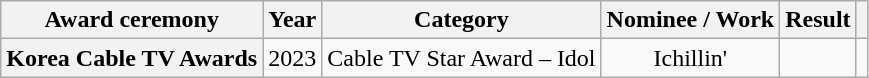<table class="wikitable plainrowheaders sortable">
<tr>
<th scope="col">Award ceremony</th>
<th scope="col">Year</th>
<th scope="col">Category</th>
<th scope="col">Nominee / Work</th>
<th scope="col">Result</th>
<th scope="col" class="unsortable"></th>
</tr>
<tr>
<th scope="row"  rowspan="1">Korea Cable TV Awards</th>
<td style="text-align:center">2023</td>
<td>Cable TV Star Award – Idol</td>
<td style="text-align:center">Ichillin'</td>
<td></td>
<td style="text-align:center"></td>
</tr>
</table>
